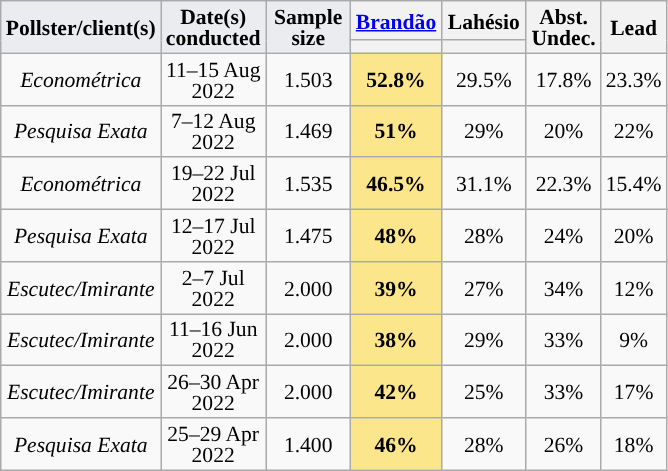<table class="wikitable sortable" style="text-align:center;font-size:90%;line-height:14px;">
<tr>
<td rowspan="2" class="unsortable" style="width:50px;background:#eaecf0;"><strong>Pollster/client(s)</strong></td>
<td rowspan="2" class="unsortable" style="width:50px;background:#eaecf0;"><strong>Date(s) <br>conducted</strong></td>
<td rowspan="2" class="unsortable" style="width:50px;background:#eaecf0;"><strong>Sample <br>size</strong></td>
<th class="unsortable" style="width:50px;"><a href='#'>Brandão</a><br></th>
<th class="unsortable" style="width:50px;">Lahésio<br></th>
<th rowspan="2">Abst.<br>Undec.</th>
<th rowspan="2" class="unsortable">Lead</th>
</tr>
<tr>
<th style="background:"></th>
<th style="background:"></th>
</tr>
<tr>
<td><em>Econométrica</em></td>
<td>11–15 Aug 2022</td>
<td>1.503</td>
<td style="background:#fce68b;"><strong>52.8%</strong></td>
<td>29.5%</td>
<td>17.8%</td>
<td style="background:">23.3%</td>
</tr>
<tr>
<td><em>Pesquisa Exata</em></td>
<td>7–12 Aug 2022</td>
<td>1.469</td>
<td style="background:#fce68b;"><strong>51%</strong></td>
<td>29%</td>
<td>20%</td>
<td style="background:">22%</td>
</tr>
<tr>
<td><em>Econométrica</em></td>
<td>19–22 Jul 2022</td>
<td>1.535</td>
<td style="background:#fce68b;"><strong>46.5%</strong></td>
<td>31.1%</td>
<td>22.3%</td>
<td style="background:">15.4%</td>
</tr>
<tr>
<td><em>Pesquisa Exata</em></td>
<td>12–17 Jul 2022</td>
<td>1.475</td>
<td style="background:#fce68b;"><strong>48%</strong></td>
<td>28%</td>
<td>24%</td>
<td style="background:">20%</td>
</tr>
<tr>
<td><em>Escutec/Imirante</em></td>
<td>2–7 Jul 2022</td>
<td>2.000</td>
<td style="background:#fce68b;"><strong>39%</strong></td>
<td>27%</td>
<td>34%</td>
<td style="background:">12%</td>
</tr>
<tr>
<td><em>Escutec/Imirante</em></td>
<td>11–16 Jun 2022</td>
<td>2.000</td>
<td style="background:#fce68b;"><strong>38%</strong></td>
<td>29%</td>
<td>33%</td>
<td style="background:">9%</td>
</tr>
<tr>
<td><em>Escutec/Imirante</em></td>
<td>26–30 Apr 2022</td>
<td>2.000</td>
<td style="background:#fce68b;"><strong>42%</strong></td>
<td>25%</td>
<td>33%</td>
<td style="background:">17%</td>
</tr>
<tr>
<td><em>Pesquisa Exata</em></td>
<td>25–29 Apr 2022</td>
<td>1.400</td>
<td style="background:#fce68b;"><strong>46%</strong></td>
<td>28%</td>
<td>26%</td>
<td style="background:">18%</td>
</tr>
</table>
